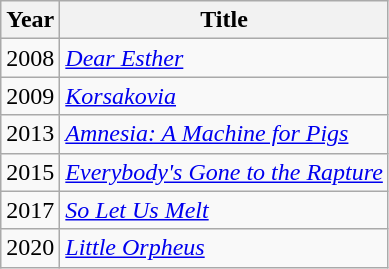<table class="wikitable">
<tr>
<th>Year</th>
<th>Title</th>
</tr>
<tr>
<td>2008</td>
<td><em><a href='#'>Dear Esther</a></em></td>
</tr>
<tr>
<td>2009</td>
<td><em><a href='#'>Korsakovia</a></em></td>
</tr>
<tr>
<td>2013</td>
<td><em><a href='#'>Amnesia: A Machine for Pigs</a></em></td>
</tr>
<tr>
<td>2015</td>
<td><em><a href='#'>Everybody's Gone to the Rapture</a></em></td>
</tr>
<tr>
<td>2017</td>
<td><em><a href='#'>So Let Us Melt</a></em></td>
</tr>
<tr>
<td>2020</td>
<td><em><a href='#'>Little Orpheus</a></em></td>
</tr>
</table>
